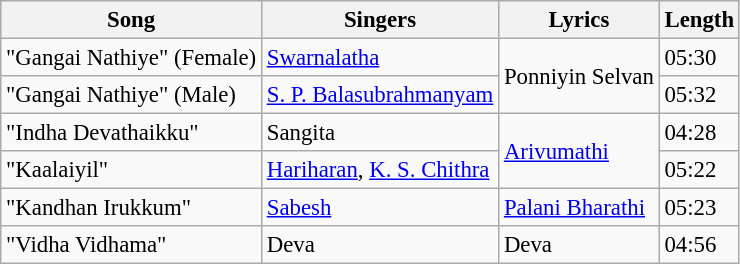<table class="wikitable" style="font-size: 95%;">
<tr>
<th>Song</th>
<th>Singers</th>
<th>Lyrics</th>
<th>Length</th>
</tr>
<tr>
<td>"Gangai Nathiye" (Female)</td>
<td><a href='#'>Swarnalatha</a></td>
<td rowspan=2>Ponniyin Selvan</td>
<td>05:30</td>
</tr>
<tr>
<td>"Gangai Nathiye" (Male)</td>
<td><a href='#'>S. P. Balasubrahmanyam</a></td>
<td>05:32</td>
</tr>
<tr>
<td>"Indha Devathaikku"</td>
<td>Sangita</td>
<td rowspan="2"><a href='#'>Arivumathi</a></td>
<td>04:28</td>
</tr>
<tr>
<td>"Kaalaiyil"</td>
<td><a href='#'>Hariharan</a>, <a href='#'>K. S. Chithra</a></td>
<td>05:22</td>
</tr>
<tr>
<td>"Kandhan Irukkum"</td>
<td><a href='#'>Sabesh</a></td>
<td><a href='#'>Palani Bharathi</a></td>
<td>05:23</td>
</tr>
<tr>
<td>"Vidha Vidhama"</td>
<td>Deva</td>
<td>Deva</td>
<td>04:56</td>
</tr>
</table>
